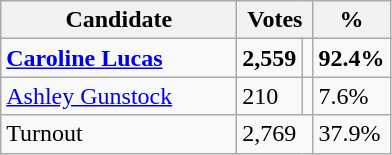<table class="wikitable">
<tr>
<th style="width:150px;">Candidate</th>
<th colspan="2">Votes</th>
<th>%</th>
</tr>
<tr>
<td><strong><a href='#'>Caroline Lucas</a></strong></td>
<td><strong>2,559</strong></td>
<td style="text-align:center;"></td>
<td><strong>92.4%</strong></td>
</tr>
<tr>
<td><a href='#'>Ashley Gunstock</a></td>
<td>210</td>
<td style="text-align:center;"></td>
<td>7.6%</td>
</tr>
<tr>
<td>Turnout</td>
<td colspan="2">2,769</td>
<td>37.9%</td>
</tr>
</table>
